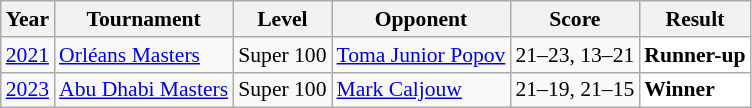<table class="sortable wikitable" style="font-size: 90%;">
<tr>
<th>Year</th>
<th>Tournament</th>
<th>Level</th>
<th>Opponent</th>
<th>Score</th>
<th>Result</th>
</tr>
<tr>
<td align="center"><a href='#'>2021</a></td>
<td align="left"><a href='#'>Orléans Masters</a></td>
<td align="left">Super 100</td>
<td align="left"> <a href='#'>Toma Junior Popov</a></td>
<td align="left">21–23, 13–21</td>
<td style="text-align:left; background:white"> <strong>Runner-up</strong></td>
</tr>
<tr>
<td align="center"><a href='#'>2023</a></td>
<td align="left"><a href='#'>Abu Dhabi Masters</a></td>
<td align="left">Super 100</td>
<td align="left"> <a href='#'>Mark Caljouw</a></td>
<td align="left">21–19, 21–15</td>
<td style="text-align:left; background:white"> <strong>Winner</strong></td>
</tr>
</table>
